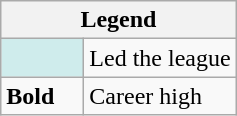<table class="wikitable">
<tr>
<th colspan="2">Legend</th>
</tr>
<tr>
<td style="background:#cfecec; width:3em;"></td>
<td>Led the league</td>
</tr>
<tr>
<td><strong>Bold</strong></td>
<td>Career high</td>
</tr>
</table>
